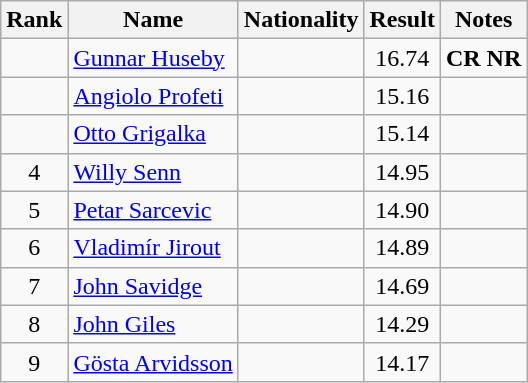<table class="wikitable sortable" style="text-align:center">
<tr>
<th>Rank</th>
<th>Name</th>
<th>Nationality</th>
<th>Result</th>
<th>Notes</th>
</tr>
<tr>
<td></td>
<td align=left><a href='#'>Gunnar Huseby</a></td>
<td align=left></td>
<td>16.74</td>
<td><strong>CR NR</strong></td>
</tr>
<tr>
<td></td>
<td align=left><a href='#'>Angiolo Profeti</a></td>
<td align=left></td>
<td>15.16</td>
<td></td>
</tr>
<tr>
<td></td>
<td align=left><a href='#'>Otto Grigalka</a></td>
<td align=left></td>
<td>15.14</td>
<td></td>
</tr>
<tr>
<td>4</td>
<td align=left><a href='#'>Willy Senn</a></td>
<td align=left></td>
<td>14.95</td>
<td></td>
</tr>
<tr>
<td>5</td>
<td align=left><a href='#'>Petar Sarcevic</a></td>
<td align=left></td>
<td>14.90</td>
<td></td>
</tr>
<tr>
<td>6</td>
<td align=left><a href='#'>Vladimír Jirout</a></td>
<td align=left></td>
<td>14.89</td>
<td></td>
</tr>
<tr>
<td>7</td>
<td align=left><a href='#'>John Savidge</a></td>
<td align=left></td>
<td>14.69</td>
<td></td>
</tr>
<tr>
<td>8</td>
<td align=left><a href='#'>John Giles</a></td>
<td align=left></td>
<td>14.29</td>
<td></td>
</tr>
<tr>
<td>9</td>
<td align=left><a href='#'>Gösta Arvidsson</a></td>
<td align=left></td>
<td>14.17</td>
<td></td>
</tr>
</table>
